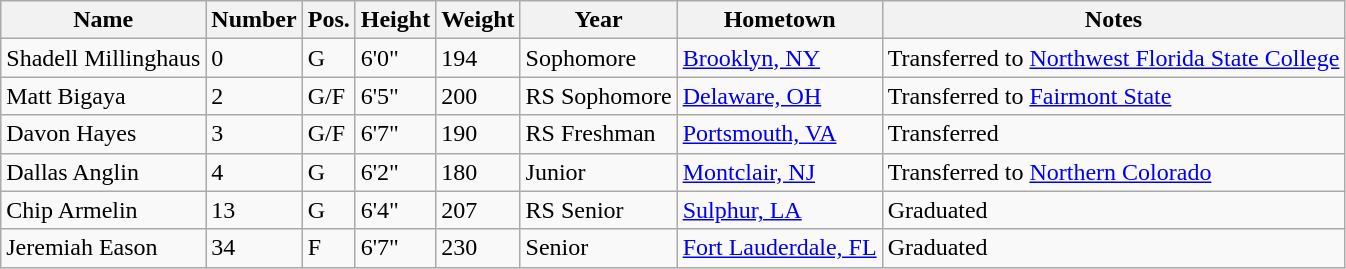<table class="wikitable sortable" border="1">
<tr>
<th>Name</th>
<th>Number</th>
<th>Pos.</th>
<th>Height</th>
<th>Weight</th>
<th>Year</th>
<th>Hometown</th>
<th class="unsortable">Notes</th>
</tr>
<tr>
<td>Shadell Millinghaus</td>
<td>0</td>
<td>G</td>
<td>6'0"</td>
<td>194</td>
<td>Sophomore</td>
<td><a href='#'>Brooklyn, NY</a></td>
<td>Transferred to <a href='#'>Northwest Florida State College</a></td>
</tr>
<tr>
<td>Matt Bigaya</td>
<td>2</td>
<td>G/F</td>
<td>6'5"</td>
<td>200</td>
<td>RS Sophomore</td>
<td><a href='#'>Delaware, OH</a></td>
<td>Transferred to <a href='#'>Fairmont State</a></td>
</tr>
<tr>
<td>Davon Hayes</td>
<td>3</td>
<td>G/F</td>
<td>6'7"</td>
<td>190</td>
<td>RS Freshman</td>
<td><a href='#'>Portsmouth, VA</a></td>
<td>Transferred</td>
</tr>
<tr>
<td>Dallas Anglin</td>
<td>4</td>
<td>G</td>
<td>6'2"</td>
<td>180</td>
<td>Junior</td>
<td><a href='#'>Montclair, NJ</a></td>
<td>Transferred to <a href='#'>Northern Colorado</a></td>
</tr>
<tr>
<td>Chip Armelin</td>
<td>13</td>
<td>G</td>
<td>6'4"</td>
<td>207</td>
<td>RS Senior</td>
<td><a href='#'>Sulphur, LA</a></td>
<td>Graduated</td>
</tr>
<tr>
<td>Jeremiah Eason</td>
<td>34</td>
<td>F</td>
<td>6'7"</td>
<td>230</td>
<td>Senior</td>
<td><a href='#'>Fort Lauderdale, FL</a></td>
<td>Graduated</td>
</tr>
</table>
